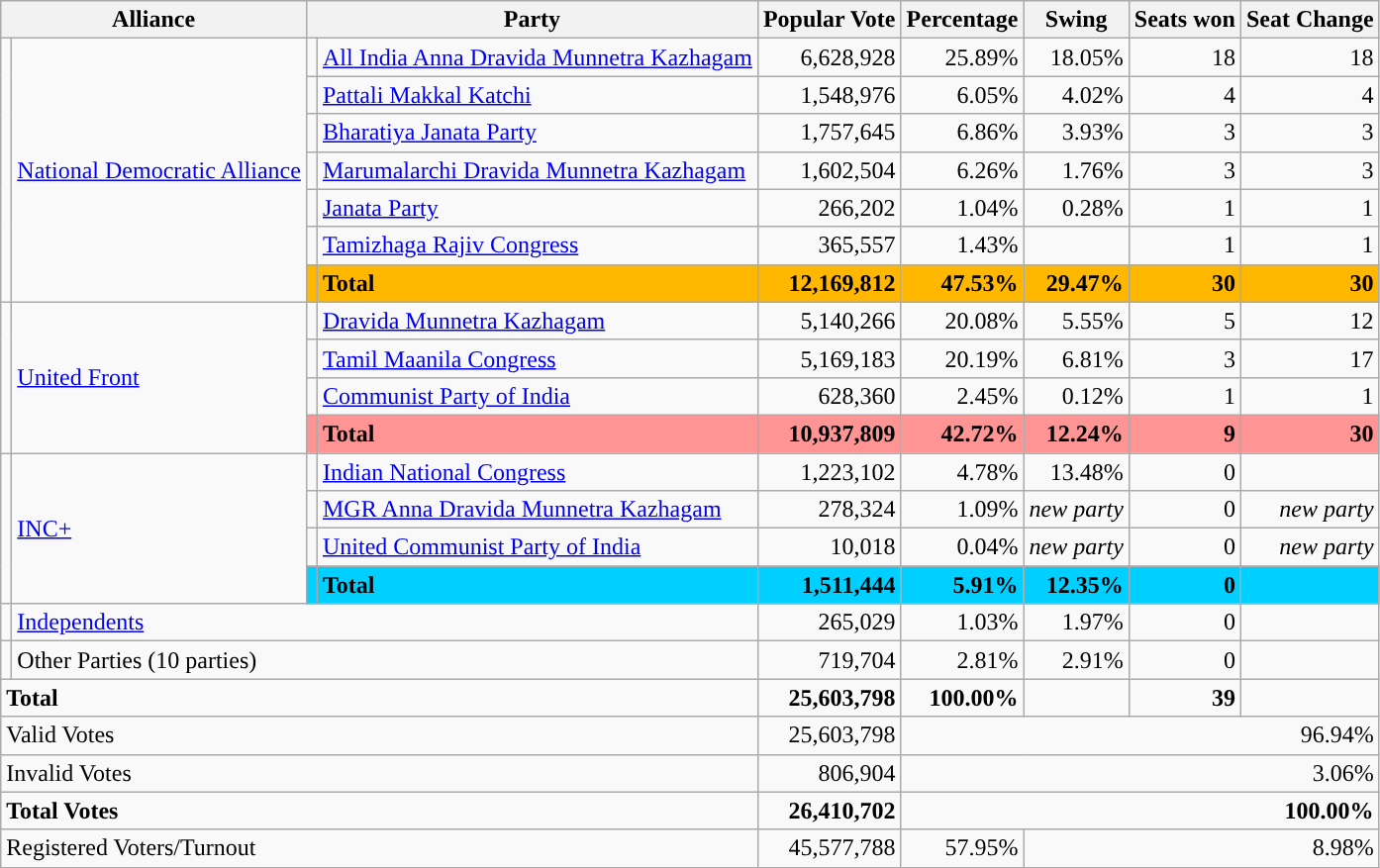<table class='wikitable'>
<tr>
<th colspan="2" align=centre>Alliance</th>
<th colspan="2" align=centre>Party</th>
<th align=centre>Popular Vote</th>
<th align=centre>Percentage</th>
<th align=centre>Swing</th>
<th align=centre>Seats won</th>
<th align=centre>Seat Change</th>
</tr>
<tr>
<td rowspan="7"></td>
<td rowspan="7"><a href='#'>National Democratic Alliance</a></td>
<td></td>
<td><a href='#'>All India Anna Dravida Munnetra Kazhagam</a></td>
<td align=right>6,628,928</td>
<td align=right>25.89%</td>
<td align=right>18.05%</td>
<td align=right>18</td>
<td align=right>18</td>
</tr>
<tr>
<td></td>
<td><a href='#'>Pattali Makkal Katchi</a></td>
<td align=right>1,548,976</td>
<td align=right>6.05%</td>
<td align=right>4.02%</td>
<td align=right>4</td>
<td align=right>4</td>
</tr>
<tr>
<td></td>
<td><a href='#'>Bharatiya Janata Party</a></td>
<td align=right>1,757,645</td>
<td align=right>6.86%</td>
<td align=right>3.93%</td>
<td align=right>3</td>
<td align=right>3</td>
</tr>
<tr>
<td></td>
<td><a href='#'>Marumalarchi Dravida Munnetra Kazhagam</a></td>
<td align=right>1,602,504</td>
<td align=right>6.26%</td>
<td align=right>1.76%</td>
<td align=right>3</td>
<td align=right>3</td>
</tr>
<tr>
<td></td>
<td><a href='#'>Janata Party</a></td>
<td align=right>266,202</td>
<td align=right>1.04%</td>
<td align=right>0.28%</td>
<td align=right>1</td>
<td align=right>1</td>
</tr>
<tr>
<td></td>
<td><a href='#'>Tamizhaga Rajiv Congress</a></td>
<td align=right>365,557</td>
<td align=right>1.43%</td>
<td align=right></td>
<td align=right>1</td>
<td align=right> 1</td>
</tr>
<tr>
<td style="background:#FFB700"></td>
<td style="background:#FFB700" align=left><strong>Total</strong></td>
<td style="background:#FFB700" align=right><strong>12,169,812</strong></td>
<td style="background:#FFB700" align=right><strong>47.53%</strong></td>
<td style="background:#FFB700" align=right><strong>29.47%</strong></td>
<td style="background:#FFB700" align=right><strong>30</strong></td>
<td style="background:#FFB700" align=right><strong>30</strong></td>
</tr>
<tr>
<td rowspan="4"></td>
<td rowspan="4"><a href='#'>United Front</a></td>
<td></td>
<td><a href='#'>Dravida Munnetra Kazhagam</a></td>
<td align=right>5,140,266</td>
<td align=right>20.08%</td>
<td align=right>5.55%</td>
<td align=right>5</td>
<td align=right>12</td>
</tr>
<tr>
<td></td>
<td><a href='#'>Tamil Maanila Congress</a></td>
<td align=right>5,169,183</td>
<td align=right>20.19%</td>
<td align=right>6.81%</td>
<td align=right>3</td>
<td align=right>17</td>
</tr>
<tr>
<td></td>
<td><a href='#'>Communist Party of India</a></td>
<td align=right>628,360</td>
<td align=right>2.45%</td>
<td align=right>0.12%</td>
<td align=right>1</td>
<td align=right>1</td>
</tr>
<tr>
<td style="background:#FF9494"></td>
<td style="background:#FF9494" align=left><strong>Total</strong></td>
<td style="background:#FF9494" align=right><strong>10,937,809</strong></td>
<td style="background:#FF9494" align=right><strong>42.72%</strong></td>
<td style="background:#FF9494" align=right><strong>12.24%</strong></td>
<td style="background:#FF9494" align=right><strong>9</strong></td>
<td style="background:#FF9494" align=right><strong>30</strong></td>
</tr>
<tr>
<td rowspan="4"></td>
<td rowspan="4"><a href='#'>INC+</a></td>
<td></td>
<td><a href='#'>Indian National Congress</a></td>
<td align=right>1,223,102</td>
<td align=right>4.78%</td>
<td align=right>13.48%</td>
<td align=right>0</td>
<td align=right></td>
</tr>
<tr>
<td></td>
<td><a href='#'>MGR Anna Dravida Munnetra Kazhagam</a></td>
<td align=right>278,324</td>
<td align=right>1.09%</td>
<td align=right><em>new party</em></td>
<td align=right>0</td>
<td align=right><em>new party</em></td>
</tr>
<tr>
<td></td>
<td><a href='#'>United Communist Party of India</a></td>
<td align=right>10,018</td>
<td align=right>0.04%</td>
<td align=right><em>new party</em></td>
<td align=right>0</td>
<td align=right><em>new party</em></td>
</tr>
<tr>
<td style="background:#00D0FF"></td>
<td style="background:#00D0FF" align=left><strong>Total</strong></td>
<td style="background:#00D0FF" align=right><strong>1,511,444</strong></td>
<td style="background:#00D0FF" align=right><strong>5.91%</strong></td>
<td style="background:#00D0FF" align=right><strong>12.35%</strong></td>
<td style="background:#00D0FF" align=right><strong>0</strong></td>
<td style="background:#00D0FF" align=right></td>
</tr>
<tr>
<td></td>
<td colspan="3" align=left><a href='#'>Independents</a></td>
<td align=right>265,029</td>
<td align=right>1.03%</td>
<td align=right>1.97%</td>
<td align=right>0</td>
<td align=right></td>
</tr>
<tr>
<td></td>
<td colspan="3" align=left>Other Parties (10 parties)</td>
<td align=right>719,704</td>
<td align=right>2.81%</td>
<td align=right>2.91%</td>
<td align=right>0</td>
<td align=right></td>
</tr>
<tr>
<td colspan="4" align=left><strong>Total</strong></td>
<td align=right><strong>25,603,798</strong></td>
<td align=right><strong>100.00%</strong></td>
<td align=right></td>
<td align=right><strong>39</strong></td>
<td align=right></td>
</tr>
<tr>
<td colspan="4" align=left>Valid Votes</td>
<td align=right>25,603,798</td>
<td colspan="4" align=right>96.94%</td>
</tr>
<tr>
<td colspan="4" align=left>Invalid Votes</td>
<td align=right>806,904</td>
<td colspan="4" align=right>3.06%</td>
</tr>
<tr>
<td colspan="4" align=left><strong>Total Votes</strong></td>
<td align=right><strong>26,410,702</strong></td>
<td colspan="4" align=right><strong>100.00%</strong></td>
</tr>
<tr>
<td colspan="4" align=left>Registered Voters/Turnout</td>
<td align=right>45,577,788</td>
<td align=right>57.95%</td>
<td colspan="3" align=right>8.98%</td>
</tr>
</table>
